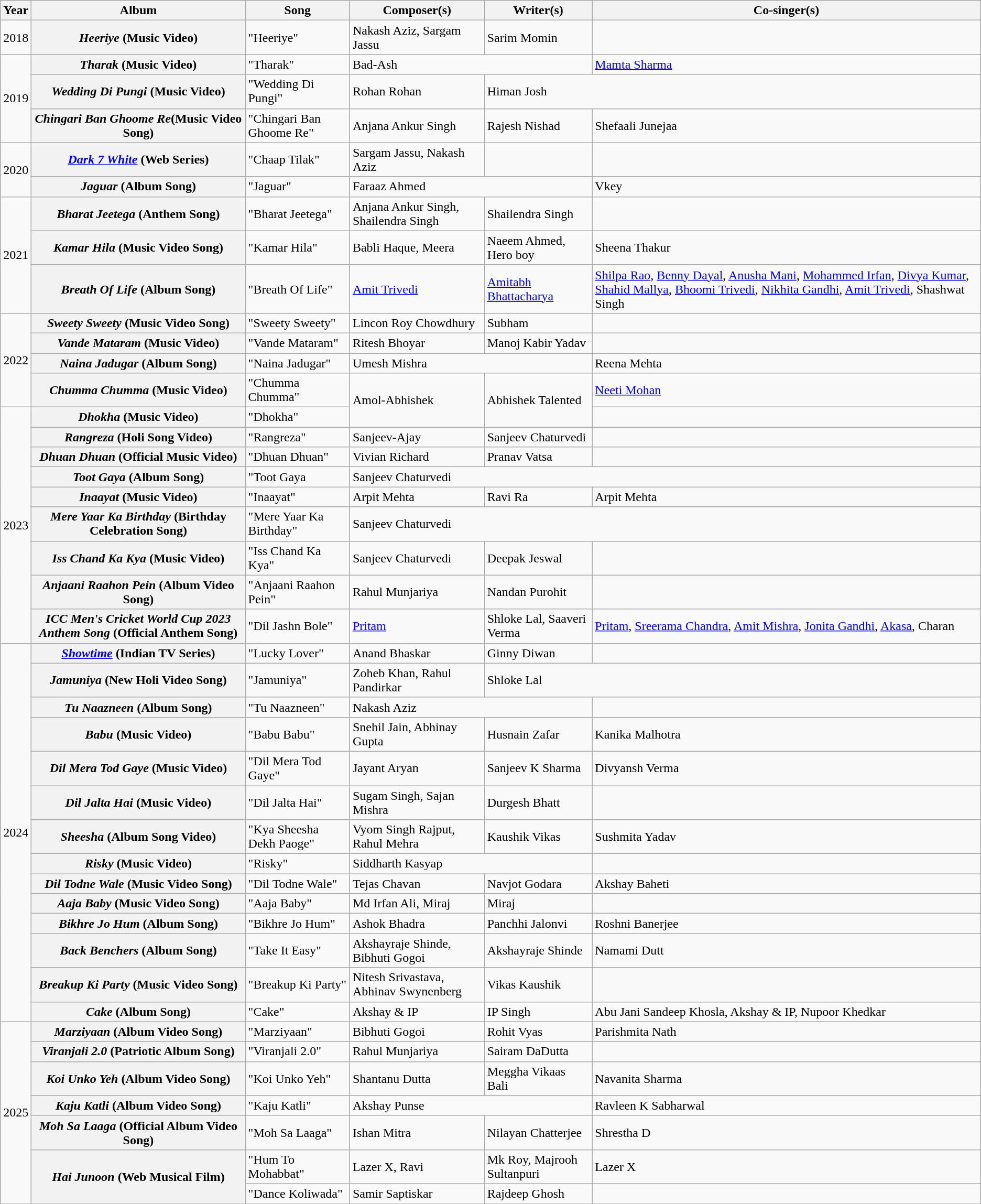<table class="wikitable sortable plainrowheaders">
<tr>
<th scope="col">Year</th>
<th scope="col">Album</th>
<th scope="col">Song</th>
<th scope="col">Composer(s)</th>
<th scope="col">Writer(s)</th>
<th scope="col">Co-singer(s)</th>
</tr>
<tr>
<td>2018</td>
<th><em>Heeriye</em> (Music Video)</th>
<td>"Heeriye"</td>
<td>Nakash Aziz, Sargam Jassu</td>
<td>Sarim Momin</td>
<td></td>
</tr>
<tr>
<td rowspan="3">2019</td>
<th><em>Tharak</em> (Music Video)</th>
<td>"Tharak"</td>
<td colspan="2">Bad-Ash</td>
<td><a href='#'>Mamta Sharma</a></td>
</tr>
<tr>
<th><em>Wedding Di Pungi</em> (Music Video)</th>
<td>"Wedding Di Pungi"</td>
<td>Rohan Rohan</td>
<td colspan="2">Himan Josh</td>
</tr>
<tr>
<th><em>Chingari Ban Ghoome Re</em>(Music Video Song)</th>
<td>"Chingari Ban Ghoome Re"</td>
<td>Anjana Ankur Singh</td>
<td>Rajesh Nishad</td>
<td>Shefaali Junejaa</td>
</tr>
<tr>
<td rowspan="2">2020</td>
<th><em><a href='#'>Dark 7 White</a></em> (Web Series)</th>
<td>"Chaap Tilak"</td>
<td>Sargam Jassu, Nakash Aziz</td>
<td></td>
<td></td>
</tr>
<tr>
<th><em>Jaguar</em> (Album Song)</th>
<td>"Jaguar"</td>
<td colspan="2">Faraaz Ahmed</td>
<td>Vkey</td>
</tr>
<tr>
<td rowspan="3">2021</td>
<th><em>Bharat Jeetega</em> (Anthem Song)</th>
<td>"Bharat Jeetega"</td>
<td>Anjana Ankur Singh, Shailendra Singh</td>
<td>Shailendra Singh</td>
<td></td>
</tr>
<tr>
<th><em>Kamar Hila</em> (Music Video Song)</th>
<td>"Kamar Hila"</td>
<td>Babli Haque, Meera</td>
<td>Naeem Ahmed, Hero boy</td>
<td>Sheena Thakur</td>
</tr>
<tr>
<th><em>Breath Of Life</em> (Album Song)</th>
<td>"Breath Of Life"</td>
<td><a href='#'>Amit Trivedi</a></td>
<td><a href='#'>Amitabh Bhattacharya</a></td>
<td><a href='#'>Shilpa Rao</a>, <a href='#'>Benny Dayal</a>, <a href='#'>Anusha Mani</a>, <a href='#'>Mohammed Irfan</a>, <a href='#'>Divya Kumar</a>, <a href='#'>Shahid Mallya</a>, <a href='#'>Bhoomi Trivedi</a>, <a href='#'>Nikhita Gandhi</a>, <a href='#'>Amit Trivedi</a>, Shashwat Singh</td>
</tr>
<tr>
<td rowspan="4">2022</td>
<th><em>Sweety Sweety</em> (Music Video Song)</th>
<td>"Sweety Sweety"</td>
<td>Lincon Roy Chowdhury</td>
<td>Subham</td>
<td></td>
</tr>
<tr>
<th><em>Vande Mataram</em> (Music Video)</th>
<td>"Vande Mataram"</td>
<td>Ritesh Bhoyar</td>
<td>Manoj Kabir Yadav</td>
<td></td>
</tr>
<tr>
<th><em>Naina Jadugar</em> (Album Song)</th>
<td>"Naina Jadugar"</td>
<td colspan="2">Umesh Mishra</td>
<td>Reena Mehta</td>
</tr>
<tr>
<th><em>Chumma Chumma</em> (Music Video)</th>
<td>"Chumma Chumma"</td>
<td rowspan="2">Amol-Abhishek</td>
<td rowspan="2">Abhishek Talented</td>
<td><a href='#'>Neeti Mohan</a></td>
</tr>
<tr>
<td rowspan="9">2023</td>
<th><em>Dhokha</em> (Music Video)</th>
<td>"Dhokha"</td>
<td></td>
</tr>
<tr>
<th><em>Rangreza</em> (Holi Song Video)</th>
<td>"Rangreza"</td>
<td>Sanjeev-Ajay</td>
<td>Sanjeev Chaturvedi</td>
<td></td>
</tr>
<tr>
<th><em>Dhuan Dhuan</em> (Official Music Video)</th>
<td>"Dhuan Dhuan"</td>
<td>Vivian Richard</td>
<td>Pranav Vatsa</td>
<td></td>
</tr>
<tr>
<th><em>Toot Gaya</em> (Album Song)</th>
<td>"Toot Gaya</td>
<td colspan="3">Sanjeev Chaturvedi</td>
</tr>
<tr>
<th><em>Inaayat</em> (Music Video)</th>
<td>"Inaayat"</td>
<td>Arpit Mehta</td>
<td>Ravi Ra</td>
<td>Arpit Mehta</td>
</tr>
<tr>
<th><em>Mere Yaar Ka Birthday</em> (Birthday Celebration Song)</th>
<td>"Mere Yaar Ka Birthday"</td>
<td colspan="3">Sanjeev Chaturvedi</td>
</tr>
<tr>
<th><em>Iss Chand Ka Kya</em> (Music Video)</th>
<td>"Iss Chand Ka Kya"</td>
<td>Sanjeev Chaturvedi</td>
<td>Deepak Jeswal</td>
<td></td>
</tr>
<tr>
<th><em>Anjaani Raahon Pein</em> (Album Video Song)</th>
<td>"Anjaani Raahon Pein"</td>
<td>Rahul Munjariya</td>
<td>Nandan Purohit</td>
<td></td>
</tr>
<tr>
<th><em>ICC Men's Cricket World Cup 2023 Anthem Song</em> (Official Anthem Song)</th>
<td>"Dil Jashn Bole"</td>
<td><a href='#'>Pritam</a></td>
<td>Shloke Lal, Saaveri Verma</td>
<td><a href='#'>Pritam</a>, <a href='#'>Sreerama Chandra</a>, <a href='#'>Amit Mishra</a>, <a href='#'>Jonita Gandhi</a>, <a href='#'>Akasa</a>, Charan</td>
</tr>
<tr>
<td rowspan="14">2024</td>
<th><em><a href='#'>Showtime</a></em> (Indian TV Series)</th>
<td>"Lucky Lover"</td>
<td>Anand Bhaskar</td>
<td>Ginny Diwan</td>
<td></td>
</tr>
<tr>
<th><em>Jamuniya</em> (New Holi Video Song)</th>
<td>"Jamuniya"</td>
<td>Zoheb Khan, Rahul Pandirkar</td>
<td colspan="2">Shloke Lal</td>
</tr>
<tr>
<th><em>Tu Naazneen</em> (Album Song)</th>
<td>"Tu Naazneen"</td>
<td colspan="2">Nakash Aziz</td>
<td></td>
</tr>
<tr>
<th><em>Babu</em> (Music Video)</th>
<td>"Babu Babu"</td>
<td>Snehil Jain, Abhinay Gupta</td>
<td>Husnain Zafar</td>
<td>Kanika Malhotra</td>
</tr>
<tr>
<th><em>Dil Mera Tod Gaye</em> (Music Video)</th>
<td>"Dil Mera Tod Gaye"</td>
<td>Jayant Aryan</td>
<td>Sanjeev K Sharma</td>
<td>Divyansh Verma</td>
</tr>
<tr>
<th><em>Dil Jalta Hai</em> (Music Video)</th>
<td>"Dil Jalta Hai"</td>
<td>Sugam Singh, Sajan Mishra</td>
<td>Durgesh Bhatt</td>
<td></td>
</tr>
<tr>
<th><em>Sheesha</em> (Album Song Video)</th>
<td>"Kya Sheesha Dekh Paoge"</td>
<td>Vyom Singh Rajput, Rahul Mehra</td>
<td>Kaushik Vikas</td>
<td>Sushmita Yadav</td>
</tr>
<tr>
<th><em>Risky</em> (Music Video)</th>
<td>"Risky"</td>
<td colspan="2">Siddharth Kasyap</td>
<td></td>
</tr>
<tr>
<th><em>Dil Todne Wale</em> (Music Video Song)</th>
<td>"Dil Todne Wale"</td>
<td>Tejas Chavan</td>
<td>Navjot Godara</td>
<td>Akshay Baheti</td>
</tr>
<tr>
<th><em>Aaja Baby</em> (Music Video Song)</th>
<td>"Aaja Baby"</td>
<td>Md Irfan Ali, Miraj</td>
<td>Miraj</td>
<td></td>
</tr>
<tr>
<th><em>Bikhre Jo Hum</em> (Album Song)</th>
<td>"Bikhre Jo Hum"</td>
<td>Ashok Bhadra</td>
<td>Panchhi Jalonvi</td>
<td>Roshni Banerjee</td>
</tr>
<tr>
<th><em>Back Benchers</em> (Album Song)</th>
<td>"Take It Easy"</td>
<td>Akshayraje Shinde, Bibhuti Gogoi</td>
<td>Akshayraje Shinde</td>
<td>Namami Dutt</td>
</tr>
<tr>
<th><em>Breakup Ki Party</em> (Music Video Song)</th>
<td>"Breakup Ki Party"</td>
<td>Nitesh Srivastava, Abhinav Swynenberg</td>
<td>Vikas Kaushik</td>
<td></td>
</tr>
<tr>
<th><em>Cake</em> (Album Song)</th>
<td>"Cake"</td>
<td>Akshay & IP</td>
<td>IP Singh</td>
<td>Abu Jani Sandeep Khosla, Akshay & IP, Nupoor Khedkar</td>
</tr>
<tr>
<td rowspan="7">2025</td>
<th><em>Marziyaan</em> (Album Video Song)</th>
<td>"Marziyaan"</td>
<td>Bibhuti Gogoi</td>
<td>Rohit Vyas</td>
<td>Parishmita Nath</td>
</tr>
<tr>
<th><em>Viranjali 2.0</em> (Patriotic Album Song)</th>
<td>"Viranjali 2.0"</td>
<td>Rahul Munjariya</td>
<td>Sairam DaDutta</td>
</tr>
<tr>
<th><em>Koi Unko Yeh</em> (Album Video Song)</th>
<td>"Koi Unko Yeh"</td>
<td>Shantanu Dutta</td>
<td>Meggha Vikaas Bali</td>
<td>Navanita Sharma</td>
</tr>
<tr>
<th><em>Kaju Katli</em> (Album Video Song)</th>
<td>"Kaju Katli"</td>
<td colspan="2">Akshay Punse</td>
<td>Ravleen K Sabharwal</td>
</tr>
<tr>
<th><em>Moh Sa Laaga</em> (Official Album Video Song)</th>
<td>"Moh Sa Laaga"</td>
<td>Ishan Mitra</td>
<td>Nilayan Chatterjee</td>
<td>Shrestha D</td>
</tr>
<tr>
<th rowspan="2"><em>Hai Junoon</em> (Web Musical Film)</th>
<td>"Hum To Mohabbat"</td>
<td>Lazer X, Ravi</td>
<td>Mk Roy, Majrooh Sultanpuri</td>
<td>Lazer X</td>
</tr>
<tr>
<td>"Dance Koliwada"</td>
<td>Samir Saptiskar</td>
<td>Rajdeep Ghosh</td>
<td></td>
</tr>
<tr>
</tr>
</table>
